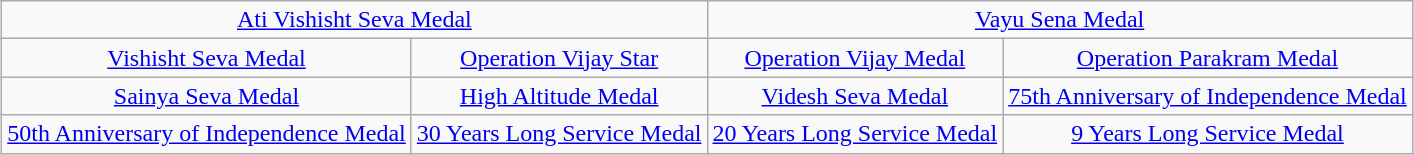<table class="wikitable" style="margin:1em auto; text-align:center;">
<tr>
<td colspan="2" style="text-align:center;"><a href='#'>Ati Vishisht Seva Medal</a></td>
<td colspan="2" style="text-align:center;"><a href='#'>Vayu Sena Medal</a></td>
</tr>
<tr>
<td><a href='#'>Vishisht Seva Medal</a></td>
<td><a href='#'>Operation Vijay Star</a></td>
<td><a href='#'>Operation Vijay Medal</a></td>
<td><a href='#'>Operation Parakram Medal</a></td>
</tr>
<tr>
<td><a href='#'>Sainya Seva Medal</a></td>
<td><a href='#'>High Altitude Medal</a></td>
<td><a href='#'>Videsh Seva Medal</a></td>
<td><a href='#'>75th Anniversary of Independence Medal</a></td>
</tr>
<tr>
<td><a href='#'>50th Anniversary of Independence Medal</a></td>
<td><a href='#'>30 Years Long Service Medal</a></td>
<td><a href='#'>20 Years Long Service Medal</a></td>
<td><a href='#'>9 Years Long Service Medal</a></td>
</tr>
</table>
